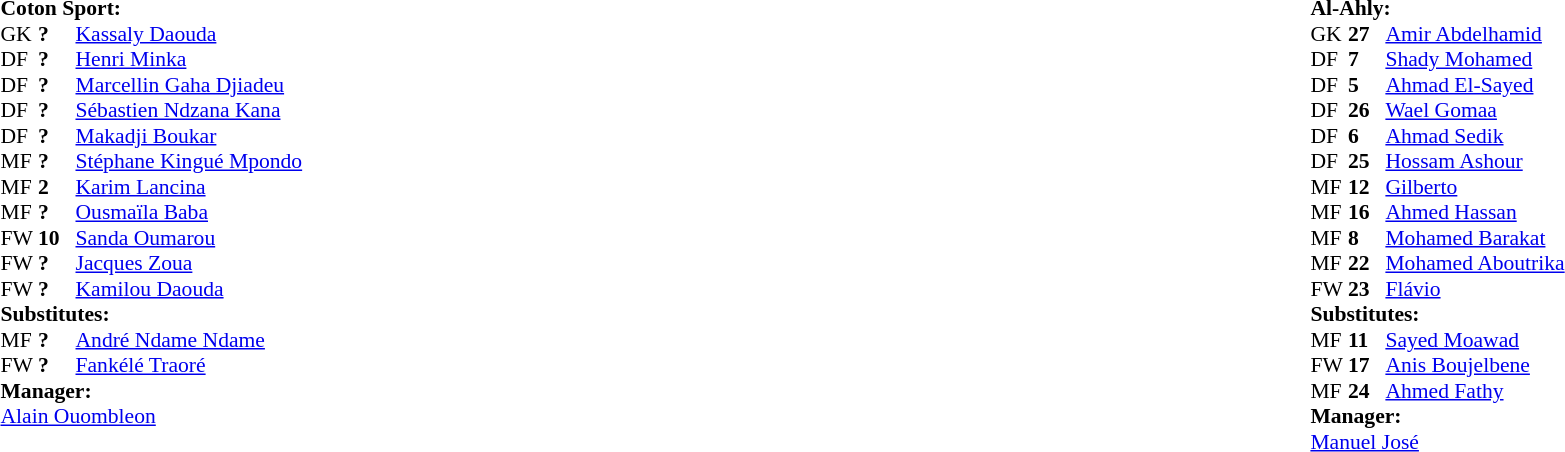<table width="100%">
<tr>
<td valign="top" width="52%"><br><table style="font-size: 90%" cellspacing="0" cellpadding="0">
<tr>
<td colspan="4"><strong>Coton Sport:</strong></td>
</tr>
<tr>
<th width=25></th>
<th width=25></th>
</tr>
<tr>
<td>GK</td>
<td><strong>?</strong></td>
<td> <a href='#'>Kassaly Daouda</a></td>
</tr>
<tr>
<td>DF</td>
<td><strong>?</strong></td>
<td> <a href='#'>Henri Minka</a></td>
<td></td>
<td></td>
</tr>
<tr>
<td>DF</td>
<td><strong>?</strong></td>
<td> <a href='#'>Marcellin Gaha Djiadeu</a></td>
</tr>
<tr>
<td>DF</td>
<td><strong>?</strong></td>
<td> <a href='#'>Sébastien Ndzana Kana</a></td>
</tr>
<tr>
<td>DF</td>
<td><strong>?</strong></td>
<td> <a href='#'>Makadji Boukar</a></td>
</tr>
<tr>
<td>MF</td>
<td><strong>?</strong></td>
<td> <a href='#'>Stéphane Kingué Mpondo</a></td>
<td></td>
</tr>
<tr>
<td>MF</td>
<td><strong>2</strong></td>
<td> <a href='#'>Karim Lancina</a></td>
<td></td>
</tr>
<tr>
<td>MF</td>
<td><strong>?</strong></td>
<td> <a href='#'>Ousmaïla Baba</a></td>
</tr>
<tr>
<td>FW</td>
<td><strong>10</strong></td>
<td> <a href='#'>Sanda Oumarou</a></td>
<td></td>
<td></td>
</tr>
<tr>
<td>FW</td>
<td><strong>?</strong></td>
<td> <a href='#'>Jacques Zoua</a></td>
<td></td>
</tr>
<tr>
<td>FW</td>
<td><strong>?</strong></td>
<td> <a href='#'>Kamilou Daouda</a></td>
<td></td>
</tr>
<tr>
<td colspan=3><strong>Substitutes:</strong></td>
</tr>
<tr>
<td>MF</td>
<td><strong>?</strong></td>
<td> <a href='#'>André Ndame Ndame</a></td>
<td></td>
<td></td>
</tr>
<tr>
<td>FW</td>
<td><strong>?</strong></td>
<td> <a href='#'>Fankélé Traoré</a></td>
<td></td>
<td></td>
</tr>
<tr>
<td colspan=3><strong>Manager:</strong></td>
</tr>
<tr>
<td colspan=4> <a href='#'>Alain Ouombleon</a></td>
</tr>
</table>
</td>
<td valign="top" align="center"></td>
<td valign="top" width="50%"><br><table style="font-size: 90%" cellspacing="0" cellpadding="0" align=center>
<tr>
<td colspan="4"><strong>Al-Ahly:</strong></td>
</tr>
<tr>
<th width=25></th>
<th width=25></th>
</tr>
<tr>
<td>GK</td>
<td><strong>27</strong></td>
<td> <a href='#'>Amir Abdelhamid</a></td>
<td></td>
<td></td>
</tr>
<tr>
<td>DF</td>
<td><strong>7</strong></td>
<td> <a href='#'>Shady Mohamed</a></td>
</tr>
<tr>
<td>DF</td>
<td><strong>5</strong></td>
<td> <a href='#'>Ahmad El-Sayed</a></td>
</tr>
<tr>
<td>DF</td>
<td><strong>26</strong></td>
<td> <a href='#'>Wael Gomaa</a></td>
<td></td>
</tr>
<tr>
<td>DF</td>
<td><strong>6</strong></td>
<td> <a href='#'>Ahmad Sedik</a></td>
<td></td>
<td></td>
</tr>
<tr>
<td>DF</td>
<td><strong>25</strong></td>
<td> <a href='#'>Hossam Ashour</a></td>
</tr>
<tr>
<td>MF</td>
<td><strong>12</strong></td>
<td> <a href='#'>Gilberto</a></td>
</tr>
<tr>
<td>MF</td>
<td><strong>16</strong></td>
<td> <a href='#'>Ahmed Hassan</a></td>
<td></td>
<td></td>
</tr>
<tr>
<td>MF</td>
<td><strong>8</strong></td>
<td> <a href='#'>Mohamed Barakat</a></td>
</tr>
<tr>
<td>MF</td>
<td><strong>22</strong></td>
<td> <a href='#'>Mohamed Aboutrika</a></td>
<td></td>
<td></td>
</tr>
<tr>
<td>FW</td>
<td><strong>23</strong></td>
<td> <a href='#'>Flávio</a></td>
</tr>
<tr>
<td colspan=3><strong>Substitutes:</strong></td>
</tr>
<tr>
<td>MF</td>
<td><strong>11</strong></td>
<td> <a href='#'>Sayed Moawad</a></td>
<td></td>
<td></td>
</tr>
<tr>
<td>FW</td>
<td><strong>17</strong></td>
<td> <a href='#'>Anis Boujelbene</a></td>
<td></td>
<td></td>
</tr>
<tr>
<td>MF</td>
<td><strong>24</strong></td>
<td> <a href='#'>Ahmed Fathy</a></td>
<td></td>
<td></td>
</tr>
<tr>
<td colspan=3><strong>Manager:</strong></td>
</tr>
<tr>
<td colspan=4> <a href='#'>Manuel José</a></td>
</tr>
</table>
</td>
</tr>
</table>
